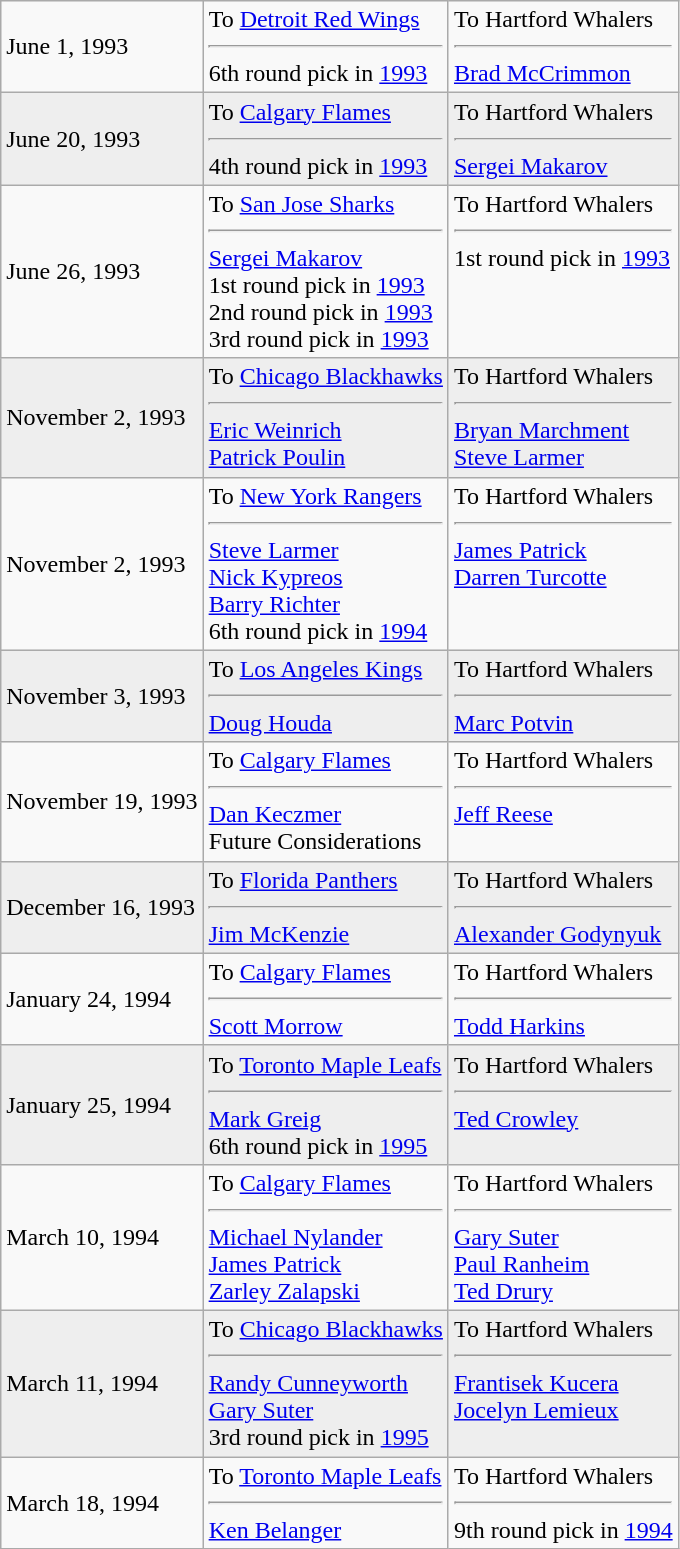<table class="wikitable">
<tr>
<td>June 1, 1993</td>
<td valign="top">To <a href='#'>Detroit Red Wings</a><hr>6th round pick in <a href='#'>1993</a></td>
<td valign="top">To Hartford Whalers<hr><a href='#'>Brad McCrimmon</a></td>
</tr>
<tr style="background:#eee;">
<td>June 20, 1993</td>
<td valign="top">To <a href='#'>Calgary Flames</a><hr>4th round pick in <a href='#'>1993</a></td>
<td valign="top">To Hartford Whalers<hr><a href='#'>Sergei Makarov</a></td>
</tr>
<tr>
<td>June 26, 1993</td>
<td valign="top">To <a href='#'>San Jose Sharks</a><hr><a href='#'>Sergei Makarov</a> <br> 1st round pick in <a href='#'>1993</a> <br> 2nd round pick in <a href='#'>1993</a> <br> 3rd round pick in <a href='#'>1993</a></td>
<td valign="top">To Hartford Whalers<hr>1st round pick in <a href='#'>1993</a></td>
</tr>
<tr style="background:#eee;">
<td>November 2, 1993</td>
<td valign="top">To <a href='#'>Chicago Blackhawks</a><hr><a href='#'>Eric Weinrich</a> <br> <a href='#'>Patrick Poulin</a></td>
<td valign="top">To Hartford Whalers<hr><a href='#'>Bryan Marchment</a> <br> <a href='#'>Steve Larmer</a></td>
</tr>
<tr>
<td>November 2, 1993</td>
<td valign="top">To <a href='#'>New York Rangers</a><hr><a href='#'>Steve Larmer</a> <br> <a href='#'>Nick Kypreos</a> <br> <a href='#'>Barry Richter</a> <br> 6th round pick in <a href='#'>1994</a></td>
<td valign="top">To Hartford Whalers<hr><a href='#'>James Patrick</a> <br> <a href='#'>Darren Turcotte</a></td>
</tr>
<tr style="background:#eee;">
<td>November 3, 1993</td>
<td valign="top">To <a href='#'>Los Angeles Kings</a><hr><a href='#'>Doug Houda</a></td>
<td valign="top">To Hartford Whalers<hr><a href='#'>Marc Potvin</a></td>
</tr>
<tr>
<td>November 19, 1993</td>
<td valign="top">To <a href='#'>Calgary Flames</a><hr><a href='#'>Dan Keczmer</a> <br> Future Considerations</td>
<td valign="top">To Hartford Whalers<hr><a href='#'>Jeff Reese</a></td>
</tr>
<tr style="background:#eee;">
<td>December 16, 1993</td>
<td valign="top">To <a href='#'>Florida Panthers</a><hr><a href='#'>Jim McKenzie</a></td>
<td valign="top">To Hartford Whalers<hr><a href='#'>Alexander Godynyuk</a></td>
</tr>
<tr>
<td>January 24, 1994</td>
<td valign="top">To <a href='#'>Calgary Flames</a><hr><a href='#'>Scott Morrow</a></td>
<td valign="top">To Hartford Whalers<hr><a href='#'>Todd Harkins</a></td>
</tr>
<tr style="background:#eee;">
<td>January 25, 1994</td>
<td valign="top">To <a href='#'>Toronto Maple Leafs</a><hr><a href='#'>Mark Greig</a> <br> 6th round pick in <a href='#'>1995</a></td>
<td valign="top">To Hartford Whalers<hr><a href='#'>Ted Crowley</a></td>
</tr>
<tr>
<td>March 10, 1994</td>
<td valign="top">To <a href='#'>Calgary Flames</a><hr><a href='#'>Michael Nylander</a> <br> <a href='#'>James Patrick</a> <br> <a href='#'>Zarley Zalapski</a></td>
<td valign="top">To Hartford Whalers<hr><a href='#'>Gary Suter</a> <br> <a href='#'>Paul Ranheim</a> <br> <a href='#'>Ted Drury</a></td>
</tr>
<tr style="background:#eee;">
<td>March 11, 1994</td>
<td valign="top">To <a href='#'>Chicago Blackhawks</a><hr><a href='#'>Randy Cunneyworth</a> <br> <a href='#'>Gary Suter</a> <br> 3rd round pick in <a href='#'>1995</a></td>
<td valign="top">To Hartford Whalers<hr><a href='#'>Frantisek Kucera</a> <br> <a href='#'>Jocelyn Lemieux</a></td>
</tr>
<tr>
<td>March 18, 1994</td>
<td valign="top">To <a href='#'>Toronto Maple Leafs</a><hr><a href='#'>Ken Belanger</a></td>
<td valign="top">To Hartford Whalers<hr>9th round pick in <a href='#'>1994</a></td>
</tr>
</table>
